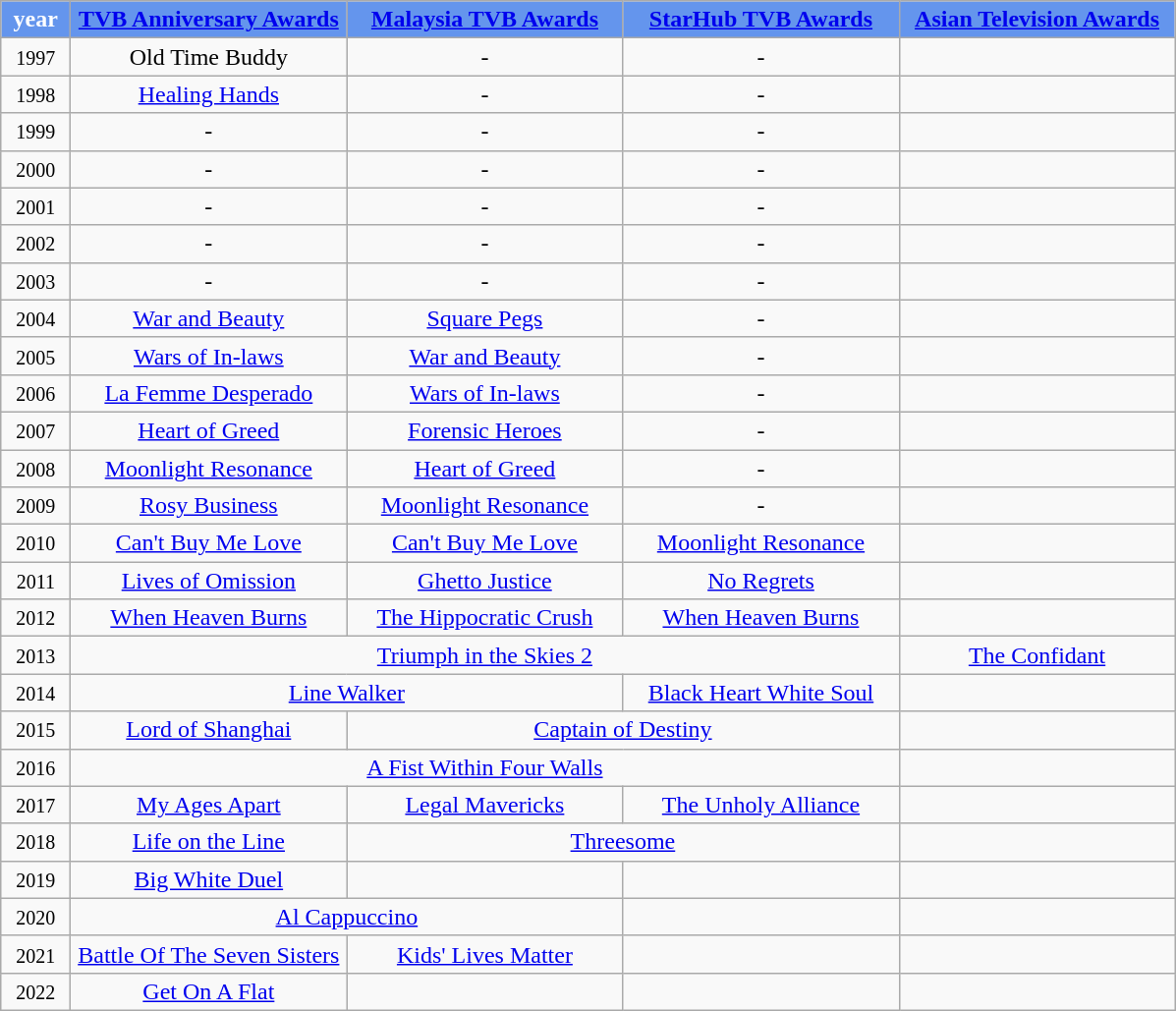<table class="wikitable" style="text-align:center;">
<tr>
<th width=40 style="background:cornflowerblue; color:white;">year</th>
<th width=180 style="background:cornflowerblue; color:white;"><a href='#'>TVB Anniversary Awards</a></th>
<th width=180 style="background:cornflowerblue; color:white;"><a href='#'>Malaysia TVB Awards</a></th>
<th width=180 style="background:cornflowerblue; color:white;"><a href='#'>StarHub TVB Awards</a></th>
<th width=180 style="background:cornflowerblue; color:white;"><a href='#'>Asian Television Awards</a></th>
</tr>
<tr>
<td><small>1997</small></td>
<td>Old Time Buddy</td>
<td>-</td>
<td>-</td>
<td></td>
</tr>
<tr>
<td><small>1998</small></td>
<td><a href='#'>Healing Hands</a></td>
<td>-</td>
<td>-</td>
<td></td>
</tr>
<tr>
<td><small>1999</small></td>
<td>-</td>
<td>-</td>
<td>-</td>
<td></td>
</tr>
<tr>
<td><small>2000</small></td>
<td>-</td>
<td>-</td>
<td>-</td>
<td></td>
</tr>
<tr>
<td><small>2001</small></td>
<td>-</td>
<td>-</td>
<td>-</td>
<td></td>
</tr>
<tr>
<td><small>2002</small></td>
<td>-</td>
<td>-</td>
<td>-</td>
<td></td>
</tr>
<tr>
<td><small>2003</small></td>
<td>-</td>
<td>-</td>
<td>-</td>
<td></td>
</tr>
<tr>
<td><small>2004</small></td>
<td><a href='#'>War and Beauty</a></td>
<td><a href='#'>Square Pegs</a></td>
<td>-</td>
<td></td>
</tr>
<tr>
<td><small>2005</small></td>
<td><a href='#'>Wars of In-laws</a></td>
<td><a href='#'>War and Beauty</a></td>
<td>-</td>
<td></td>
</tr>
<tr>
<td><small>2006</small></td>
<td><a href='#'>La Femme Desperado</a></td>
<td><a href='#'>Wars of In-laws</a></td>
<td>-</td>
<td></td>
</tr>
<tr>
<td><small>2007</small></td>
<td><a href='#'>Heart of Greed</a></td>
<td><a href='#'>Forensic Heroes</a></td>
<td>-</td>
<td></td>
</tr>
<tr>
<td><small>2008</small></td>
<td><a href='#'>Moonlight Resonance</a></td>
<td><a href='#'>Heart of Greed</a></td>
<td>-</td>
<td></td>
</tr>
<tr>
<td><small>2009</small></td>
<td><a href='#'>Rosy Business</a></td>
<td><a href='#'>Moonlight Resonance</a></td>
<td>-</td>
<td></td>
</tr>
<tr>
<td><small>2010</small></td>
<td><a href='#'>Can't Buy Me Love</a></td>
<td><a href='#'>Can't Buy Me Love</a></td>
<td><a href='#'>Moonlight Resonance</a></td>
<td></td>
</tr>
<tr>
<td><small>2011</small></td>
<td><a href='#'>Lives of Omission</a></td>
<td><a href='#'>Ghetto Justice</a></td>
<td><a href='#'>No Regrets</a></td>
<td></td>
</tr>
<tr>
<td><small>2012</small></td>
<td><a href='#'>When Heaven Burns</a></td>
<td><a href='#'>The Hippocratic Crush</a></td>
<td><a href='#'>When Heaven Burns</a></td>
<td></td>
</tr>
<tr>
<td><small>2013</small></td>
<td colspan="3"><a href='#'>Triumph in the Skies 2</a></td>
<td><a href='#'>The Confidant</a></td>
</tr>
<tr>
<td><small>2014</small></td>
<td colspan="2"><a href='#'>Line Walker</a></td>
<td><a href='#'>Black Heart White Soul</a></td>
<td></td>
</tr>
<tr>
<td><small>2015</small></td>
<td><a href='#'>Lord of Shanghai</a></td>
<td colspan="2"><a href='#'>Captain of Destiny</a></td>
<td></td>
</tr>
<tr>
<td><small>2016</small></td>
<td colspan="3"><a href='#'>A Fist Within Four Walls</a></td>
<td></td>
</tr>
<tr>
<td><small>2017</small></td>
<td><a href='#'>My Ages Apart</a></td>
<td><a href='#'>Legal Mavericks</a></td>
<td><a href='#'>The Unholy Alliance</a></td>
<td></td>
</tr>
<tr>
<td><small>2018</small></td>
<td><a href='#'>Life on the Line</a></td>
<td colspan="2"><a href='#'>Threesome</a></td>
<td></td>
</tr>
<tr>
<td><small>2019</small></td>
<td><a href='#'>Big White Duel</a></td>
<td></td>
<td></td>
<td></td>
</tr>
<tr>
<td><small>2020</small></td>
<td colspan="2"><a href='#'>Al Cappuccino</a></td>
<td></td>
<td></td>
</tr>
<tr>
<td><small>2021</small></td>
<td><a href='#'>Battle Of The Seven Sisters</a></td>
<td><a href='#'>Kids' Lives Matter</a></td>
<td></td>
<td></td>
</tr>
<tr>
<td><small>2022</small></td>
<td><a href='#'>Get On A Flat</a></td>
<td></td>
<td></td>
<td></td>
</tr>
</table>
